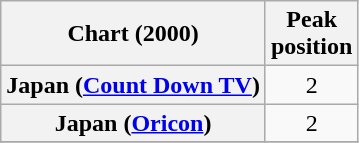<table class="wikitable plainrowheaders">
<tr>
<th>Chart (2000)</th>
<th>Peak<br>position</th>
</tr>
<tr>
<th scope="row">Japan (<a href='#'>Count Down TV</a>)</th>
<td style="text-align:center;">2</td>
</tr>
<tr>
<th scope="row">Japan (<a href='#'>Oricon</a>)</th>
<td style="text-align:center;">2</td>
</tr>
<tr>
</tr>
</table>
